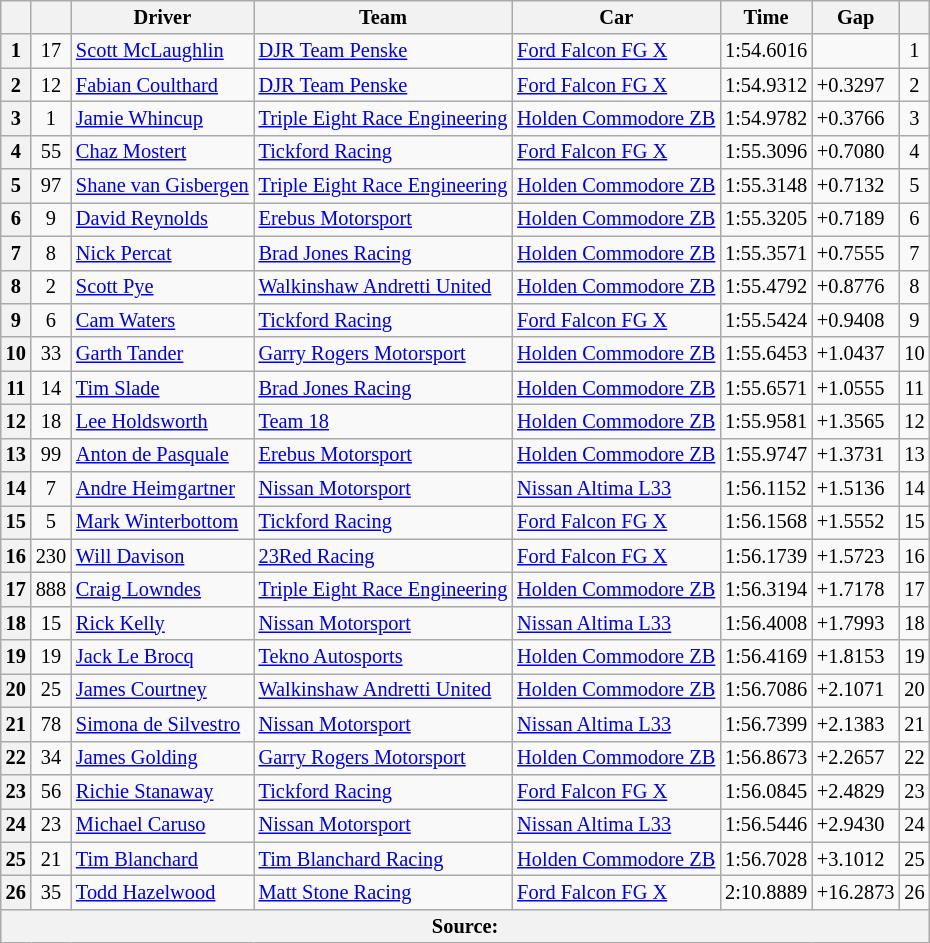<table class="wikitable" style="font-size: 85%">
<tr>
<th></th>
<th></th>
<th>Driver</th>
<th>Team</th>
<th>Car</th>
<th>Time</th>
<th>Gap</th>
<th></th>
</tr>
<tr>
<th>1</th>
<td align="center">17</td>
<td> <a href='#'>Scott McLaughlin</a></td>
<td><a href='#'>DJR Team Penske</a></td>
<td><a href='#'>Ford Falcon FG X</a></td>
<td>1:54.6016</td>
<td></td>
<td align="center">1</td>
</tr>
<tr>
<th>2</th>
<td align="center">12</td>
<td> <a href='#'>Fabian Coulthard</a></td>
<td><a href='#'>DJR Team Penske</a></td>
<td><a href='#'>Ford Falcon FG X</a></td>
<td>1:54.9312</td>
<td>+0.3297</td>
<td align="center">2</td>
</tr>
<tr>
<th>3</th>
<td align="center">1</td>
<td> <a href='#'>Jamie Whincup</a></td>
<td><a href='#'>Triple Eight Race Engineering</a></td>
<td><a href='#'>Holden Commodore ZB</a></td>
<td>1:54.9782</td>
<td>+0.3766</td>
<td align="center">3</td>
</tr>
<tr>
<th>4</th>
<td align="center">55</td>
<td> <a href='#'>Chaz Mostert</a></td>
<td><a href='#'>Tickford Racing</a></td>
<td><a href='#'>Ford Falcon FG X</a></td>
<td>1:55.3096</td>
<td>+0.7080</td>
<td align="center">4</td>
</tr>
<tr>
<th>5</th>
<td align="center">97</td>
<td> <a href='#'>Shane van Gisbergen</a></td>
<td><a href='#'>Triple Eight Race Engineering</a></td>
<td><a href='#'>Holden Commodore ZB</a></td>
<td>1:55.3148</td>
<td>+0.7132</td>
<td align="center">5</td>
</tr>
<tr>
<th>6</th>
<td align="center">9</td>
<td> <a href='#'>David Reynolds</a></td>
<td><a href='#'>Erebus Motorsport</a></td>
<td><a href='#'>Holden Commodore ZB</a></td>
<td>1:55.3205</td>
<td>+0.7189</td>
<td align="center">6</td>
</tr>
<tr>
<th>7</th>
<td align="center">8</td>
<td> <a href='#'>Nick Percat</a></td>
<td><a href='#'>Brad Jones Racing</a></td>
<td><a href='#'>Holden Commodore ZB</a></td>
<td>1:55.3571</td>
<td>+0.7555</td>
<td align="center">7</td>
</tr>
<tr>
<th>8</th>
<td align="center">2</td>
<td> <a href='#'>Scott Pye</a></td>
<td><a href='#'>Walkinshaw Andretti United</a></td>
<td><a href='#'>Holden Commodore ZB</a></td>
<td>1:55.4792</td>
<td>+0.8776</td>
<td align="center">8</td>
</tr>
<tr>
<th>9</th>
<td align="center">6</td>
<td> <a href='#'>Cam Waters</a></td>
<td><a href='#'>Tickford Racing</a></td>
<td><a href='#'>Ford Falcon FG X</a></td>
<td>1:55.5424</td>
<td>+0.9408</td>
<td align="center">9</td>
</tr>
<tr>
<th>10</th>
<td align="center">33</td>
<td> <a href='#'>Garth Tander</a></td>
<td><a href='#'>Garry Rogers Motorsport</a></td>
<td><a href='#'>Holden Commodore ZB</a></td>
<td>1:55.6453</td>
<td>+1.0437</td>
<td align="center">10</td>
</tr>
<tr>
<th>11</th>
<td align="center">14</td>
<td> <a href='#'>Tim Slade</a></td>
<td><a href='#'>Brad Jones Racing</a></td>
<td><a href='#'>Holden Commodore ZB</a></td>
<td>1:55.6571</td>
<td>+1.0555</td>
<td align="center">11</td>
</tr>
<tr>
<th>12</th>
<td align="center">18</td>
<td> <a href='#'>Lee Holdsworth</a></td>
<td><a href='#'>Team 18</a></td>
<td><a href='#'>Holden Commodore ZB</a></td>
<td>1:55.9581</td>
<td>+1.3565</td>
<td align="center">12</td>
</tr>
<tr>
<th>13</th>
<td align="center">99</td>
<td> <a href='#'>Anton de Pasquale</a></td>
<td><a href='#'>Erebus Motorsport</a></td>
<td><a href='#'>Holden Commodore ZB</a></td>
<td>1:55.9747</td>
<td>+1.3731</td>
<td align="center">13</td>
</tr>
<tr>
<th>14</th>
<td align="center">7</td>
<td> <a href='#'>Andre Heimgartner</a></td>
<td><a href='#'>Nissan Motorsport</a></td>
<td><a href='#'>Nissan Altima L33</a></td>
<td>1:56.1152</td>
<td>+1.5136</td>
<td align="center">14</td>
</tr>
<tr>
<th>15</th>
<td align="center">5</td>
<td> <a href='#'>Mark Winterbottom</a></td>
<td><a href='#'>Tickford Racing</a></td>
<td><a href='#'>Ford Falcon FG X</a></td>
<td>1:56.1568</td>
<td>+1.5552</td>
<td align="center">15</td>
</tr>
<tr>
<th>16</th>
<td align="center">230</td>
<td> <a href='#'>Will Davison</a></td>
<td><a href='#'>23Red Racing</a></td>
<td><a href='#'>Ford Falcon FG X</a></td>
<td>1:56.1739</td>
<td>+1.5723</td>
<td align="center">16</td>
</tr>
<tr>
<th>17</th>
<td align="center">888</td>
<td> <a href='#'>Craig Lowndes</a></td>
<td><a href='#'>Triple Eight Race Engineering</a></td>
<td><a href='#'>Holden Commodore ZB</a></td>
<td>1:56.3194</td>
<td>+1.7178</td>
<td align="center">17</td>
</tr>
<tr>
<th>18</th>
<td align="center">15</td>
<td> <a href='#'>Rick Kelly</a></td>
<td><a href='#'>Nissan Motorsport</a></td>
<td><a href='#'>Nissan Altima L33</a></td>
<td>1:56.4008</td>
<td>+1.7993</td>
<td align="center">18</td>
</tr>
<tr>
<th>19</th>
<td align="center">19</td>
<td> <a href='#'>Jack Le Brocq</a></td>
<td><a href='#'>Tekno Autosports</a></td>
<td><a href='#'>Holden Commodore ZB</a></td>
<td>1:56.4169</td>
<td>+1.8153</td>
<td align="center">19</td>
</tr>
<tr>
<th>20</th>
<td align="center">25</td>
<td> <a href='#'>James Courtney</a></td>
<td><a href='#'>Walkinshaw Andretti United</a></td>
<td><a href='#'>Holden Commodore ZB</a></td>
<td>1:56.7086</td>
<td>+2.1071</td>
<td align="center">20</td>
</tr>
<tr>
<th>21</th>
<td align="center">78</td>
<td> <a href='#'>Simona de Silvestro</a></td>
<td><a href='#'>Nissan Motorsport</a></td>
<td><a href='#'>Nissan Altima L33</a></td>
<td>1:56.7399</td>
<td>+2.1383</td>
<td align="center">21</td>
</tr>
<tr>
<th>22</th>
<td align="center">34</td>
<td> <a href='#'>James Golding</a></td>
<td><a href='#'>Garry Rogers Motorsport</a></td>
<td><a href='#'>Holden Commodore ZB</a></td>
<td>1:56.8673</td>
<td>+2.2657</td>
<td align="center">22</td>
</tr>
<tr>
<th>23</th>
<td align="center">56</td>
<td> <a href='#'>Richie Stanaway</a></td>
<td><a href='#'>Tickford Racing</a></td>
<td><a href='#'>Ford Falcon FG X</a></td>
<td>1:56.0845</td>
<td>+2.4829</td>
<td align="center">23</td>
</tr>
<tr>
<th>24</th>
<td align="center">23</td>
<td> <a href='#'>Michael Caruso</a></td>
<td><a href='#'>Nissan Motorsport</a></td>
<td><a href='#'>Nissan Altima L33</a></td>
<td>1:56.5446</td>
<td>+2.9430</td>
<td align="center">24</td>
</tr>
<tr>
<th>25</th>
<td align="center">21</td>
<td> <a href='#'>Tim Blanchard</a></td>
<td><a href='#'>Tim Blanchard Racing</a></td>
<td><a href='#'>Holden Commodore ZB</a></td>
<td>1:56.7028</td>
<td>+3.1012</td>
<td align="center">25</td>
</tr>
<tr>
<th>26</th>
<td align="center">35</td>
<td> <a href='#'>Todd Hazelwood</a></td>
<td><a href='#'>Matt Stone Racing</a></td>
<td><a href='#'>Ford Falcon FG X</a></td>
<td>2:10.8889</td>
<td>+16.2873</td>
<td align="center">26</td>
</tr>
<tr>
<th colspan="8">Source:</th>
</tr>
</table>
